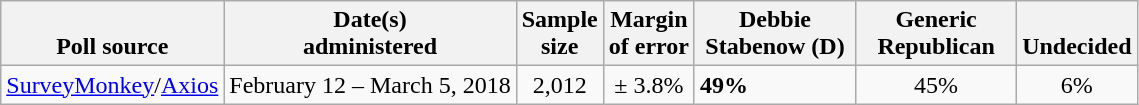<table class="wikitable">
<tr valign=bottom>
<th>Poll source</th>
<th>Date(s)<br>administered</th>
<th>Sample<br>size</th>
<th>Margin<br>of error</th>
<th style="width:100px;">Debbie<br>Stabenow (D)</th>
<th style="width:100px;">Generic<br>Republican</th>
<th>Undecided</th>
</tr>
<tr>
<td><a href='#'>SurveyMonkey</a>/<a href='#'>Axios</a></td>
<td align=center>February 12 – March 5, 2018</td>
<td align=center>2,012</td>
<td align=center>± 3.8%</td>
<td><strong>49%</strong></td>
<td align=center>45%</td>
<td align=center>6%</td>
</tr>
</table>
